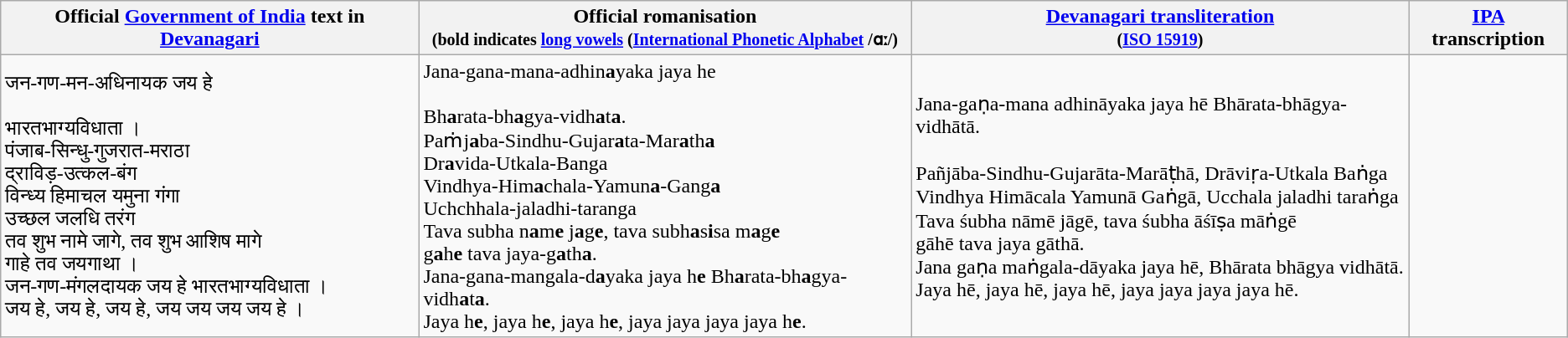<table class="wikitable">
<tr>
<th>Official <a href='#'>Government of India</a> text in <a href='#'>Devanagari</a></th>
<th>Official romanisation<br><small>(bold indicates <a href='#'>long vowels</a> (<a href='#'>International Phonetic Alphabet</a> /ɑː/)</small></th>
<th><a href='#'>Devanagari transliteration</a><br><small>(<a href='#'>ISO 15919</a>)</small></th>
<th><a href='#'>IPA</a> transcription</th>
</tr>
<tr>
<td>जन-गण-मन-अधिनायक जय हे<br><br>		भारतभाग्यविधाता ।<br>
पंजाब-सिन्धु-गुजरात-मराठा<br>
		द्राविड़-उत्कल-बंग<br>
विन्ध्य हिमाचल यमुना गंगा<br>
		उच्छल जलधि तरंग<br>
तव शुभ नामे जागे, तव शुभ आशिष मागे<br>
		गाहे तव जयगाथा ।<br>
जन-गण-मंगलदायक जय हे भारतभाग्यविधाता ।<br>
जय हे, जय हे, जय हे, जय जय जय जय हे ।<br></td>
<td>Jana-gana-mana-adhin<strong>a</strong>yaka jaya he<br><br>Bh<strong>a</strong>rata-bh<strong>a</strong>gya-vidh<strong>a</strong>t<strong>a</strong>.<br>
Paṁj<strong>a</strong>ba-Sindhu-Gujar<strong>a</strong>ta-Mar<strong>a</strong>th<strong>a</strong><br> 
Dr<strong>a</strong>vida-Utkala-Banga<br>
Vindhya-Him<strong>a</strong>chala-Yamun<strong>a</strong>-Gang<strong>a</strong><br>
Uchchhala-jaladhi-taranga<br>
Tava subha n<strong>a</strong>m<strong>e</strong> j<strong>a</strong>g<strong>e</strong>, tava subh<strong>a</strong>s<strong>i</strong>sa m<strong>a</strong>g<strong>e</strong><br>
g<strong>a</strong>h<strong>e</strong> tava jaya-g<strong>a</strong>th<strong>a</strong>.<br>
Jana-gana-mangala-d<strong>a</strong>yaka jaya h<strong>e</strong> Bh<strong>a</strong>rata-bh<strong>a</strong>gya-vidh<strong>a</strong>t<strong>a</strong>.<br>
Jaya h<strong>e</strong>, jaya h<strong>e</strong>, jaya h<strong>e</strong>, jaya jaya jaya jaya h<strong>e</strong>.<br></td>
<td>Jana-gaṇa-mana adhināyaka jaya hē Bhārata-bhāgya-vidhātā.<br><br>Pañjāba-Sindhu-Gujarāta-Marāṭhā, Drāviṛa-Utkala Baṅga<br>
Vindhya Himācala Yamunā Gaṅgā, Ucchala jaladhi taraṅga<br>
Tava śubha nāmē jāgē, tava śubha āśīṣa māṅgē<br>
gāhē tava jaya gāthā.<br>
Jana gaṇa maṅgala-dāyaka jaya hē, Bhārata bhāgya vidhātā.<br>
Jaya hē, jaya hē, jaya hē, jaya jaya jaya jaya hē.</td>
<td><br></td>
</tr>
</table>
